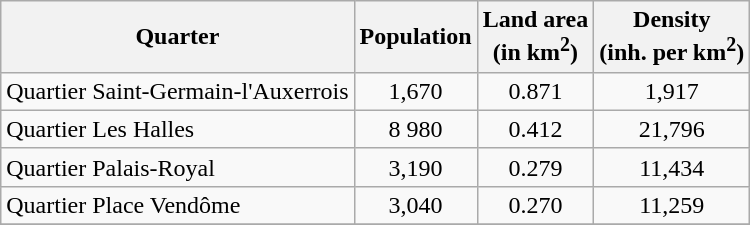<table table class="wikitable">
<tr>
<th>Quarter</th>
<th>Population</th>
<th>Land area<br> (in km<sup>2</sup>)</th>
<th>Density<br> (inh. per km<sup>2</sup>)</th>
</tr>
<tr>
<td>Quartier Saint-Germain-l'Auxerrois</td>
<td align="center">1,670</td>
<td align="center">0.871</td>
<td align="center">1,917</td>
</tr>
<tr>
<td>Quartier Les Halles</td>
<td align="center">8 980</td>
<td align="center">0.412</td>
<td align="center">21,796</td>
</tr>
<tr>
<td>Quartier Palais-Royal</td>
<td align="center">3,190</td>
<td align="center">0.279</td>
<td align="center">11,434</td>
</tr>
<tr>
<td>Quartier Place Vendôme</td>
<td align="center">3,040</td>
<td align="center">0.270</td>
<td align="center">11,259</td>
</tr>
<tr>
</tr>
</table>
